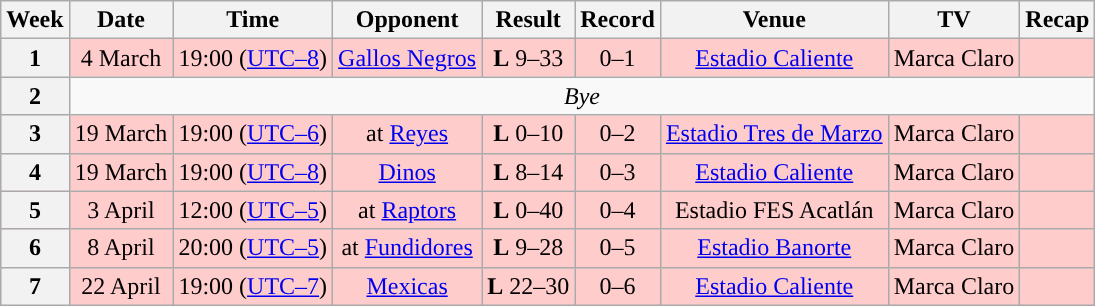<table class="wikitable" style="text-align:center">
<tr>
<th>Week</th>
<th>Date</th>
<th>Time</th>
<th>Opponent</th>
<th>Result</th>
<th>Record</th>
<th>Venue</th>
<th>TV</th>
<th>Recap</th>
</tr>
<tr style="background:#fcc">
<th>1</th>
<td>4 March</td>
<td>19:00 (<a href='#'>UTC–8</a>)</td>
<td><a href='#'>Gallos Negros</a></td>
<td><strong>L</strong> 9–33</td>
<td>0–1</td>
<td><a href='#'>Estadio Caliente</a></td>
<td>Marca Claro</td>
<td></td>
</tr>
<tr>
<th>2</th>
<td colspan=8><em>Bye</em></td>
</tr>
<tr style="background:#fcc">
<th>3</th>
<td>19 March</td>
<td>19:00 (<a href='#'>UTC–6</a>)</td>
<td>at <a href='#'>Reyes</a></td>
<td><strong>L</strong> 0–10</td>
<td>0–2</td>
<td><a href='#'>Estadio Tres de Marzo</a></td>
<td>Marca Claro</td>
<td></td>
</tr>
<tr style="background:#fcc">
<th>4</th>
<td>19 March</td>
<td>19:00 (<a href='#'>UTC–8</a>)</td>
<td><a href='#'>Dinos</a></td>
<td><strong>L</strong> 8–14</td>
<td>0–3</td>
<td><a href='#'>Estadio Caliente</a></td>
<td>Marca Claro</td>
<td></td>
</tr>
<tr style="background:#fcc">
<th>5</th>
<td>3 April</td>
<td>12:00 (<a href='#'>UTC–5</a>)</td>
<td>at <a href='#'>Raptors</a></td>
<td><strong>L</strong> 0–40</td>
<td>0–4</td>
<td>Estadio FES Acatlán</td>
<td>Marca Claro</td>
<td></td>
</tr>
<tr style="background:#fcc">
<th>6</th>
<td>8 April</td>
<td>20:00 (<a href='#'>UTC–5</a>)</td>
<td>at <a href='#'>Fundidores</a></td>
<td><strong>L</strong> 9–28</td>
<td>0–5</td>
<td><a href='#'>Estadio Banorte</a></td>
<td>Marca Claro</td>
<td></td>
</tr>
<tr style="background:#fcc">
<th>7</th>
<td>22 April</td>
<td>19:00 (<a href='#'>UTC–7</a>)</td>
<td><a href='#'>Mexicas</a></td>
<td><strong>L</strong> 22–30</td>
<td>0–6</td>
<td><a href='#'>Estadio Caliente</a></td>
<td>Marca Claro</td>
<td></td>
</tr>
</table>
